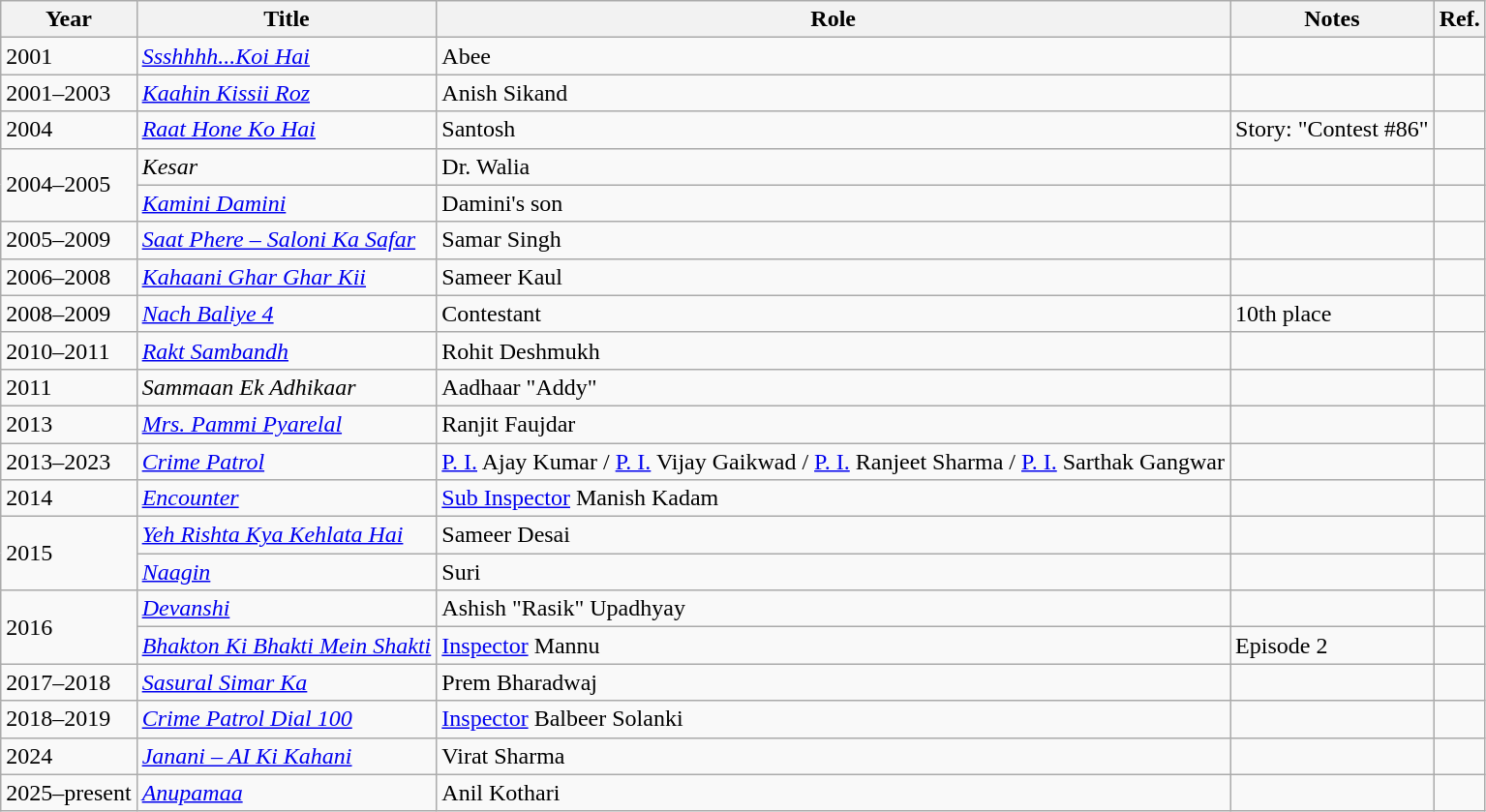<table class="wikitable sortable">
<tr>
<th>Year</th>
<th>Title</th>
<th>Role</th>
<th class="unsortable">Notes</th>
<th class="unsortable">Ref.</th>
</tr>
<tr>
<td>2001</td>
<td><em><a href='#'>Ssshhhh...Koi Hai</a></em></td>
<td>Abee</td>
<td></td>
<td></td>
</tr>
<tr>
<td>2001–2003</td>
<td><em><a href='#'>Kaahin Kissii Roz</a></em></td>
<td>Anish Sikand</td>
<td></td>
<td></td>
</tr>
<tr>
<td>2004</td>
<td><em><a href='#'>Raat Hone Ko Hai</a></em></td>
<td>Santosh</td>
<td>Story: "Contest #86"</td>
<td></td>
</tr>
<tr>
<td rowspan="2">2004–2005</td>
<td><em>Kesar</em></td>
<td>Dr. Walia</td>
<td></td>
<td></td>
</tr>
<tr>
<td><em><a href='#'>Kamini Damini</a></em></td>
<td>Damini's son</td>
<td></td>
<td></td>
</tr>
<tr>
<td>2005–2009</td>
<td><em><a href='#'>Saat Phere – Saloni Ka Safar</a></em></td>
<td>Samar Singh</td>
<td></td>
<td></td>
</tr>
<tr>
<td>2006–2008</td>
<td><em><a href='#'>Kahaani Ghar Ghar Kii</a></em></td>
<td>Sameer Kaul</td>
<td></td>
<td></td>
</tr>
<tr>
<td>2008–2009</td>
<td><em><a href='#'>Nach Baliye 4</a></em></td>
<td>Contestant</td>
<td>10th place</td>
<td></td>
</tr>
<tr>
<td>2010–2011</td>
<td><em><a href='#'>Rakt Sambandh</a></em></td>
<td>Rohit Deshmukh</td>
<td></td>
<td></td>
</tr>
<tr>
<td>2011</td>
<td><em>Sammaan Ek Adhikaar</em></td>
<td>Aadhaar "Addy"</td>
<td></td>
<td></td>
</tr>
<tr>
<td>2013</td>
<td><em><a href='#'>Mrs. Pammi Pyarelal</a></em></td>
<td>Ranjit Faujdar</td>
<td></td>
<td></td>
</tr>
<tr>
<td>2013–2023</td>
<td><em><a href='#'>Crime Patrol</a></em></td>
<td><a href='#'>P. I.</a> Ajay Kumar / <a href='#'>P. I.</a> Vijay Gaikwad / <a href='#'>P. I.</a> Ranjeet Sharma / <a href='#'>P. I.</a> Sarthak Gangwar</td>
<td></td>
<td></td>
</tr>
<tr>
<td>2014</td>
<td><em><a href='#'>Encounter</a></em></td>
<td><a href='#'>Sub Inspector</a> Manish Kadam</td>
<td></td>
<td></td>
</tr>
<tr>
<td rowspan="2">2015</td>
<td><em><a href='#'>Yeh Rishta Kya Kehlata Hai</a></em></td>
<td>Sameer Desai</td>
<td></td>
<td></td>
</tr>
<tr>
<td><em><a href='#'>Naagin</a></em></td>
<td>Suri</td>
<td></td>
<td></td>
</tr>
<tr>
<td rowspan="2">2016</td>
<td><em><a href='#'>Devanshi</a></em></td>
<td>Ashish "Rasik" Upadhyay</td>
<td></td>
<td></td>
</tr>
<tr>
<td><em><a href='#'>Bhakton Ki Bhakti Mein Shakti</a></em></td>
<td><a href='#'>Inspector</a> Mannu</td>
<td>Episode 2</td>
<td></td>
</tr>
<tr>
<td>2017–2018</td>
<td><em><a href='#'>Sasural Simar Ka</a></em></td>
<td>Prem Bharadwaj</td>
<td></td>
<td></td>
</tr>
<tr>
<td>2018–2019</td>
<td><em><a href='#'>Crime Patrol Dial 100</a></em></td>
<td><a href='#'>Inspector</a> Balbeer Solanki</td>
<td></td>
<td></td>
</tr>
<tr>
<td>2024</td>
<td><em><a href='#'>Janani – AI Ki Kahani</a></em></td>
<td>Virat Sharma</td>
<td></td>
<td></td>
</tr>
<tr>
<td>2025–present</td>
<td><em><a href='#'>Anupamaa</a></em></td>
<td>Anil Kothari</td>
<td></td>
<td></td>
</tr>
</table>
